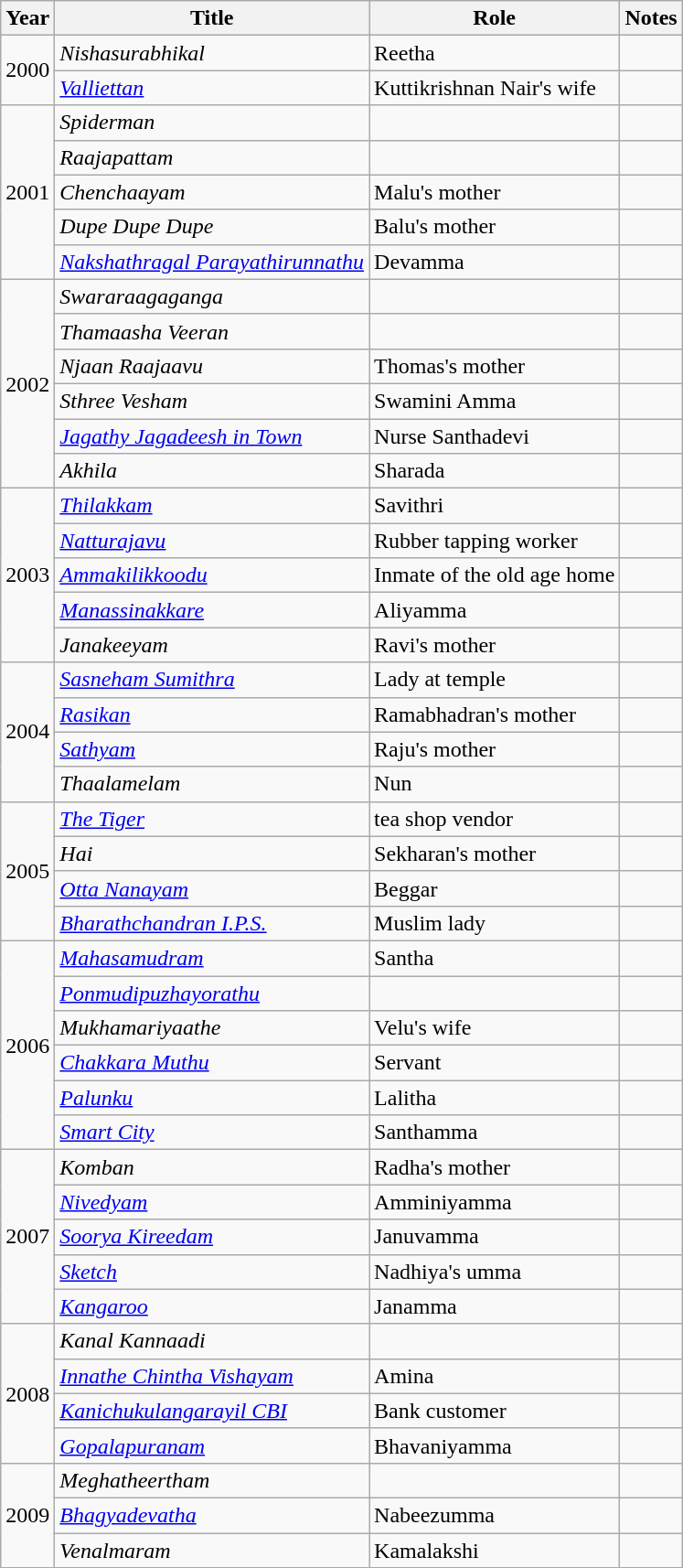<table class="wikitable sortable">
<tr>
<th>Year</th>
<th>Title</th>
<th>Role</th>
<th class="unsortable">Notes</th>
</tr>
<tr>
<td rowspan=2>2000</td>
<td><em>Nishasurabhikal</em></td>
<td>Reetha</td>
<td></td>
</tr>
<tr>
<td><em><a href='#'>Valliettan</a></em></td>
<td>Kuttikrishnan Nair's wife</td>
<td></td>
</tr>
<tr>
<td rowspan=5>2001</td>
<td><em>Spiderman</em></td>
<td></td>
<td></td>
</tr>
<tr>
<td><em>Raajapattam</em></td>
<td></td>
<td></td>
</tr>
<tr>
<td><em>Chenchaayam</em></td>
<td>Malu's mother</td>
<td></td>
</tr>
<tr>
<td><em>Dupe Dupe Dupe</em></td>
<td>Balu's mother</td>
<td></td>
</tr>
<tr>
<td><em><a href='#'>Nakshathragal Parayathirunnathu</a></em></td>
<td>Devamma</td>
<td></td>
</tr>
<tr>
<td rowspan=6>2002</td>
<td><em>Swararaagaganga</em></td>
<td></td>
<td></td>
</tr>
<tr>
<td><em>Thamaasha Veeran</em></td>
<td></td>
<td></td>
</tr>
<tr>
<td><em>Njaan Raajaavu</em></td>
<td>Thomas's mother</td>
<td></td>
</tr>
<tr>
<td><em>Sthree Vesham</em></td>
<td>Swamini Amma</td>
<td></td>
</tr>
<tr>
<td><em><a href='#'>Jagathy Jagadeesh in Town</a></em></td>
<td>Nurse Santhadevi</td>
<td></td>
</tr>
<tr>
<td><em>Akhila</em></td>
<td>Sharada</td>
<td></td>
</tr>
<tr>
<td rowspan=5>2003</td>
<td><em><a href='#'>Thilakkam</a></em></td>
<td>Savithri</td>
<td></td>
</tr>
<tr>
<td><em><a href='#'>Natturajavu</a></em></td>
<td>Rubber tapping worker</td>
<td></td>
</tr>
<tr>
<td><em><a href='#'>Ammakilikkoodu</a></em></td>
<td>Inmate of the old age home</td>
<td></td>
</tr>
<tr>
<td><em><a href='#'>Manassinakkare</a></em></td>
<td>Aliyamma</td>
<td></td>
</tr>
<tr>
<td><em>Janakeeyam</em></td>
<td>Ravi's mother</td>
<td></td>
</tr>
<tr>
<td rowspan=4>2004</td>
<td><em><a href='#'>Sasneham Sumithra</a></em></td>
<td>Lady at temple</td>
<td></td>
</tr>
<tr>
<td><em><a href='#'>Rasikan</a></em></td>
<td>Ramabhadran's mother</td>
<td></td>
</tr>
<tr>
<td><em><a href='#'>Sathyam</a></em></td>
<td>Raju's mother</td>
<td></td>
</tr>
<tr>
<td><em>Thaalamelam</em></td>
<td>Nun</td>
<td></td>
</tr>
<tr>
<td rowspan=4>2005</td>
<td><em><a href='#'>The Tiger</a></em></td>
<td>tea shop vendor</td>
<td></td>
</tr>
<tr>
<td><em>Hai</em></td>
<td>Sekharan's mother</td>
<td></td>
</tr>
<tr>
<td><em><a href='#'>Otta Nanayam</a></em></td>
<td>Beggar</td>
<td></td>
</tr>
<tr>
<td><em><a href='#'>Bharathchandran I.P.S.</a></em></td>
<td>Muslim lady</td>
<td></td>
</tr>
<tr>
<td rowspan=6>2006</td>
<td><em><a href='#'>Mahasamudram</a></em></td>
<td>Santha</td>
<td></td>
</tr>
<tr>
<td><em><a href='#'>Ponmudipuzhayorathu</a></em></td>
<td></td>
<td></td>
</tr>
<tr>
<td><em>Mukhamariyaathe</em></td>
<td>Velu's wife</td>
<td></td>
</tr>
<tr>
<td><em><a href='#'>Chakkara Muthu</a></em></td>
<td>Servant</td>
<td></td>
</tr>
<tr>
<td><em><a href='#'>Palunku</a></em></td>
<td>Lalitha</td>
<td></td>
</tr>
<tr>
<td><em><a href='#'>Smart City</a></em></td>
<td>Santhamma</td>
<td></td>
</tr>
<tr>
<td rowspan=5>2007</td>
<td><em>Komban</em></td>
<td>Radha's mother</td>
<td></td>
</tr>
<tr>
<td><em><a href='#'>Nivedyam</a></em></td>
<td>Amminiyamma</td>
<td></td>
</tr>
<tr>
<td><em><a href='#'>Soorya Kireedam</a></em></td>
<td>Januvamma</td>
<td></td>
</tr>
<tr>
<td><em><a href='#'>Sketch</a></em></td>
<td>Nadhiya's umma</td>
<td></td>
</tr>
<tr>
<td><em><a href='#'>Kangaroo</a></em></td>
<td>Janamma</td>
<td></td>
</tr>
<tr>
<td rowspan=4>2008</td>
<td><em>Kanal Kannaadi</em></td>
<td></td>
<td></td>
</tr>
<tr>
<td><em><a href='#'>Innathe Chintha Vishayam</a></em></td>
<td>Amina</td>
<td></td>
</tr>
<tr>
<td><em><a href='#'>Kanichukulangarayil CBI</a></em></td>
<td>Bank customer</td>
<td></td>
</tr>
<tr>
<td><em><a href='#'>Gopalapuranam</a></em></td>
<td>Bhavaniyamma</td>
<td></td>
</tr>
<tr>
<td rowspan=3>2009</td>
<td><em>Meghatheertham</em></td>
<td></td>
<td></td>
</tr>
<tr>
<td><em><a href='#'>Bhagyadevatha</a></em></td>
<td>Nabeezumma</td>
<td></td>
</tr>
<tr>
<td><em>Venalmaram</em></td>
<td>Kamalakshi</td>
<td></td>
</tr>
<tr>
</tr>
</table>
